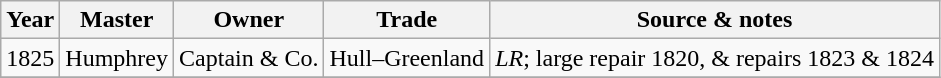<table class=" wikitable">
<tr>
<th>Year</th>
<th>Master</th>
<th>Owner</th>
<th>Trade</th>
<th>Source & notes</th>
</tr>
<tr>
<td>1825</td>
<td>Humphrey</td>
<td>Captain & Co.</td>
<td>Hull–Greenland</td>
<td><em>LR</em>; large repair 1820, & repairs 1823 & 1824</td>
</tr>
<tr>
</tr>
</table>
